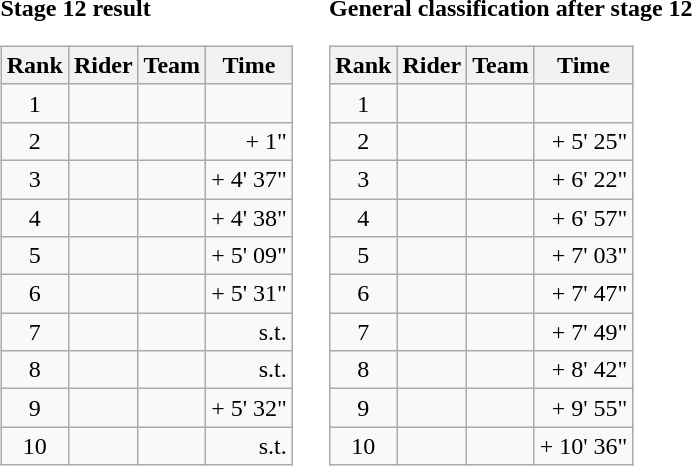<table>
<tr>
<td><strong>Stage 12 result</strong><br><table class="wikitable">
<tr>
<th scope="col">Rank</th>
<th scope="col">Rider</th>
<th scope="col">Team</th>
<th scope="col">Time</th>
</tr>
<tr>
<td style="text-align:center;">1</td>
<td></td>
<td></td>
<td style="text-align:right;"></td>
</tr>
<tr>
<td style="text-align:center;">2</td>
<td></td>
<td></td>
<td style="text-align:right;">+ 1"</td>
</tr>
<tr>
<td style="text-align:center;">3</td>
<td></td>
<td></td>
<td style="text-align:right;">+ 4' 37"</td>
</tr>
<tr>
<td style="text-align:center;">4</td>
<td></td>
<td></td>
<td style="text-align:right;">+ 4' 38"</td>
</tr>
<tr>
<td style="text-align:center;">5</td>
<td></td>
<td></td>
<td style="text-align:right;">+ 5' 09"</td>
</tr>
<tr>
<td style="text-align:center;">6</td>
<td></td>
<td></td>
<td style="text-align:right;">+ 5' 31"</td>
</tr>
<tr>
<td style="text-align:center;">7</td>
<td></td>
<td></td>
<td style="text-align:right;">s.t.</td>
</tr>
<tr>
<td style="text-align:center;">8</td>
<td></td>
<td></td>
<td style="text-align:right;">s.t.</td>
</tr>
<tr>
<td style="text-align:center;">9</td>
<td></td>
<td></td>
<td style="text-align:right;">+ 5' 32"</td>
</tr>
<tr>
<td style="text-align:center;">10</td>
<td></td>
<td></td>
<td style="text-align:right;">s.t.</td>
</tr>
</table>
</td>
<td></td>
<td><strong>General classification after stage 12</strong><br><table class="wikitable">
<tr>
<th scope="col">Rank</th>
<th scope="col">Rider</th>
<th scope="col">Team</th>
<th scope="col">Time</th>
</tr>
<tr>
<td style="text-align:center;">1</td>
<td> </td>
<td></td>
<td style="text-align:right;"></td>
</tr>
<tr>
<td style="text-align:center;">2</td>
<td></td>
<td></td>
<td style="text-align:right;">+ 5' 25"</td>
</tr>
<tr>
<td style="text-align:center;">3</td>
<td></td>
<td></td>
<td style="text-align:right;">+ 6' 22"</td>
</tr>
<tr>
<td style="text-align:center;">4</td>
<td></td>
<td></td>
<td style="text-align:right;">+ 6' 57"</td>
</tr>
<tr>
<td style="text-align:center;">5</td>
<td></td>
<td></td>
<td style="text-align:right;">+ 7' 03"</td>
</tr>
<tr>
<td style="text-align:center;">6</td>
<td></td>
<td></td>
<td style="text-align:right;">+ 7' 47"</td>
</tr>
<tr>
<td style="text-align:center;">7</td>
<td></td>
<td></td>
<td style="text-align:right;">+ 7' 49"</td>
</tr>
<tr>
<td style="text-align:center;">8</td>
<td></td>
<td></td>
<td style="text-align:right;">+ 8' 42"</td>
</tr>
<tr>
<td style="text-align:center;">9</td>
<td></td>
<td></td>
<td style="text-align:right;">+ 9' 55"</td>
</tr>
<tr>
<td style="text-align:center;">10</td>
<td></td>
<td></td>
<td style="text-align:right;">+ 10' 36"</td>
</tr>
</table>
</td>
</tr>
</table>
